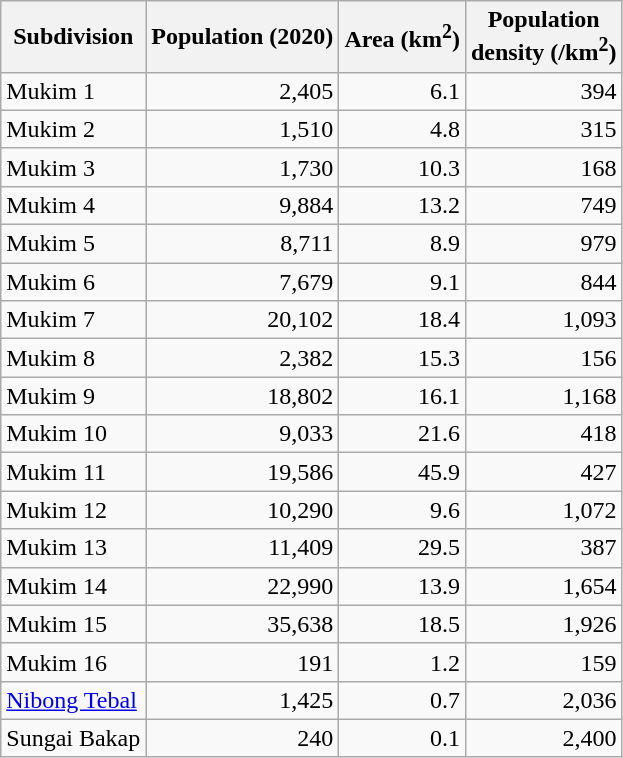<table class="wikitable sortable mw-collapsible">
<tr>
<th>Subdivision</th>
<th>Population (2020)</th>
<th>Area (km<sup>2</sup>)</th>
<th>Population<br>density (/km<sup>2</sup>)</th>
</tr>
<tr>
<td>Mukim 1</td>
<td align="right">2,405</td>
<td align="right">6.1</td>
<td align="right">394</td>
</tr>
<tr>
<td>Mukim 2</td>
<td align="right">1,510</td>
<td align="right">4.8</td>
<td align="right">315</td>
</tr>
<tr>
<td>Mukim 3</td>
<td align="right">1,730</td>
<td align="right">10.3</td>
<td align="right">168</td>
</tr>
<tr>
<td>Mukim 4</td>
<td align="right">9,884</td>
<td align="right">13.2</td>
<td align="right">749</td>
</tr>
<tr>
<td>Mukim 5</td>
<td align="right">8,711</td>
<td align="right">8.9</td>
<td align="right">979</td>
</tr>
<tr>
<td>Mukim 6</td>
<td align="right">7,679</td>
<td align="right">9.1</td>
<td align="right">844</td>
</tr>
<tr>
<td>Mukim 7</td>
<td align="right">20,102</td>
<td align="right">18.4</td>
<td align="right">1,093</td>
</tr>
<tr>
<td>Mukim 8</td>
<td align="right">2,382</td>
<td align="right">15.3</td>
<td align="right">156</td>
</tr>
<tr>
<td>Mukim 9</td>
<td align="right">18,802</td>
<td align="right">16.1</td>
<td align="right">1,168</td>
</tr>
<tr>
<td>Mukim 10</td>
<td align="right">9,033</td>
<td align="right">21.6</td>
<td align="right">418</td>
</tr>
<tr>
<td>Mukim 11</td>
<td align="right">19,586</td>
<td align="right">45.9</td>
<td align="right">427</td>
</tr>
<tr>
<td>Mukim 12</td>
<td align="right">10,290</td>
<td align="right">9.6</td>
<td align="right">1,072</td>
</tr>
<tr>
<td>Mukim 13</td>
<td align="right">11,409</td>
<td align="right">29.5</td>
<td align="right">387</td>
</tr>
<tr>
<td>Mukim 14</td>
<td align="right">22,990</td>
<td align="right">13.9</td>
<td align="right">1,654</td>
</tr>
<tr>
<td>Mukim 15</td>
<td align="right">35,638</td>
<td align="right">18.5</td>
<td align="right">1,926</td>
</tr>
<tr>
<td>Mukim 16</td>
<td align="right">191</td>
<td align="right">1.2</td>
<td align="right">159</td>
</tr>
<tr>
<td><a href='#'>Nibong Tebal</a></td>
<td align="right">1,425</td>
<td align="right">0.7</td>
<td align="right">2,036</td>
</tr>
<tr>
<td>Sungai Bakap</td>
<td align="right">240</td>
<td align="right">0.1</td>
<td align="right">2,400</td>
</tr>
</table>
